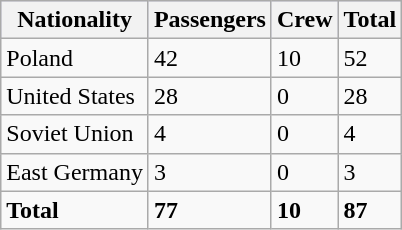<table class="wikitable">
<tr style="background:#ccf;">
<th>Nationality</th>
<th>Passengers</th>
<th>Crew</th>
<th>Total</th>
</tr>
<tr valign=top>
<td>Poland</td>
<td>42</td>
<td>10</td>
<td>52</td>
</tr>
<tr valign=top>
<td>United States</td>
<td>28</td>
<td>0</td>
<td>28</td>
</tr>
<tr valign=top>
<td>Soviet Union</td>
<td>4</td>
<td>0</td>
<td>4</td>
</tr>
<tr valign=top>
<td>East Germany</td>
<td>3</td>
<td>0</td>
<td>3</td>
</tr>
<tr valign=top>
<td><strong>Total</strong></td>
<td><strong>77</strong></td>
<td><strong>10</strong></td>
<td><strong>87</strong></td>
</tr>
</table>
